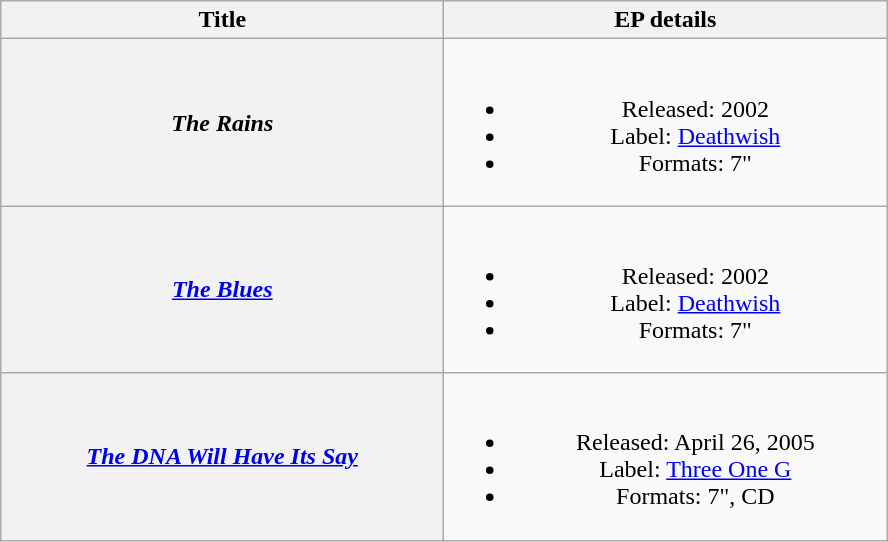<table class="wikitable plainrowheaders" style="text-align:center;">
<tr>
<th scope="col" style="width:18em;">Title</th>
<th scope="col" style="width:18em;">EP details</th>
</tr>
<tr>
<th scope="row"><em>The Rains</em></th>
<td><br><ul><li>Released: 2002</li><li>Label: <a href='#'>Deathwish</a></li><li>Formats: 7"</li></ul></td>
</tr>
<tr>
<th scope="row"><em><a href='#'>The Blues</a></em></th>
<td><br><ul><li>Released: 2002</li><li>Label: <a href='#'>Deathwish</a></li><li>Formats: 7"</li></ul></td>
</tr>
<tr>
<th scope="row"><em><a href='#'>The DNA Will Have Its Say</a></em></th>
<td><br><ul><li>Released: April 26, 2005</li><li>Label: <a href='#'>Three One G</a></li><li>Formats: 7", CD</li></ul></td>
</tr>
</table>
